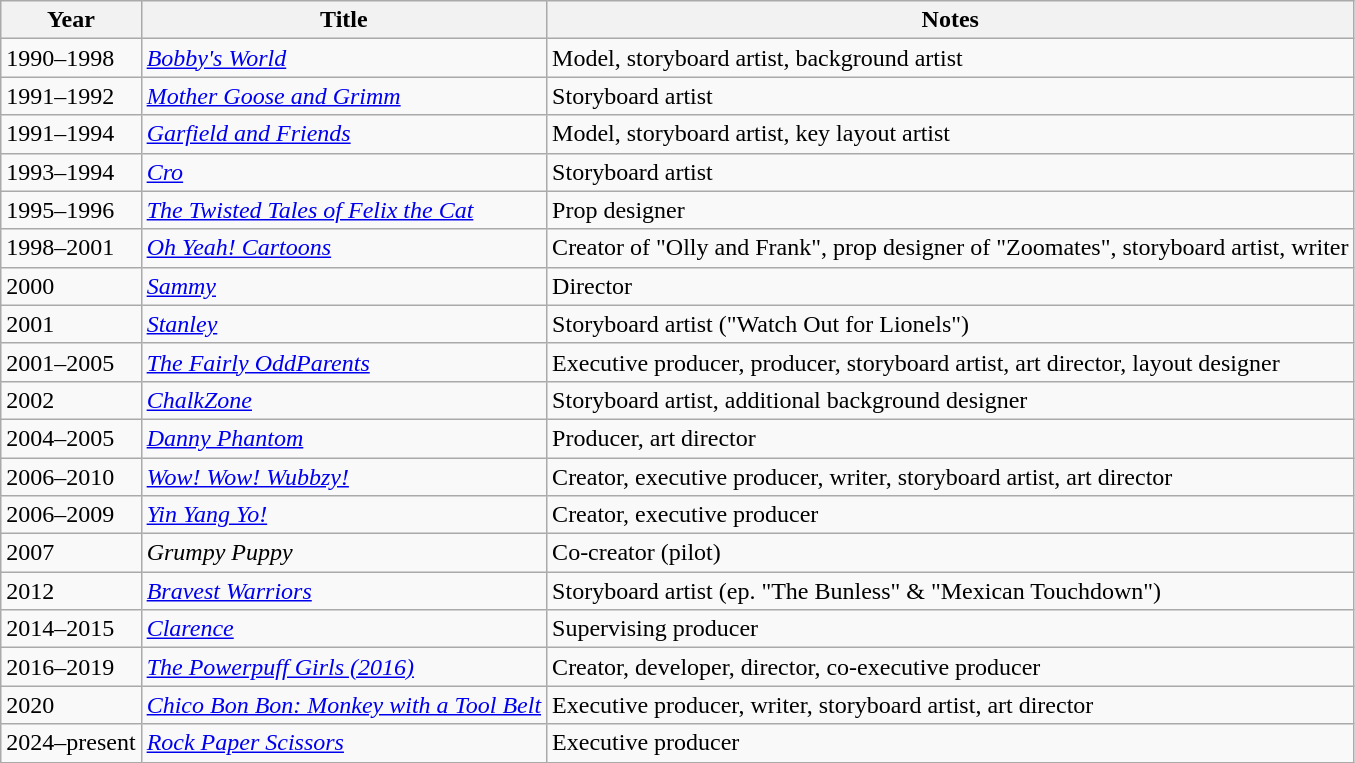<table class="wikitable sortable">
<tr>
<th>Year</th>
<th>Title</th>
<th>Notes</th>
</tr>
<tr>
<td>1990–1998</td>
<td><em><a href='#'>Bobby's World</a></em></td>
<td>Model, storyboard artist, background artist</td>
</tr>
<tr>
<td>1991–1992</td>
<td><em><a href='#'>Mother Goose and Grimm</a></em></td>
<td>Storyboard artist</td>
</tr>
<tr>
<td>1991–1994</td>
<td><em><a href='#'>Garfield and Friends</a></em></td>
<td>Model, storyboard artist, key layout artist</td>
</tr>
<tr>
<td>1993–1994</td>
<td><em><a href='#'>Cro</a></em></td>
<td>Storyboard artist</td>
</tr>
<tr>
<td>1995–1996</td>
<td><em><a href='#'>The Twisted Tales of Felix the Cat</a></em></td>
<td>Prop designer</td>
</tr>
<tr>
<td>1998–2001</td>
<td><em><a href='#'>Oh Yeah! Cartoons</a></em></td>
<td>Creator of "Olly and Frank", prop designer of "Zoomates", storyboard artist, writer</td>
</tr>
<tr>
<td>2000</td>
<td><em><a href='#'>Sammy</a></em></td>
<td>Director</td>
</tr>
<tr>
<td>2001</td>
<td><em><a href='#'>Stanley</a></em></td>
<td>Storyboard artist ("Watch Out for Lionels")</td>
</tr>
<tr>
<td>2001–2005</td>
<td><em><a href='#'>The Fairly OddParents</a></em></td>
<td>Executive producer, producer, storyboard artist, art director, layout designer</td>
</tr>
<tr>
<td>2002</td>
<td><em><a href='#'>ChalkZone</a></em></td>
<td>Storyboard artist, additional background designer</td>
</tr>
<tr>
<td>2004–2005</td>
<td><em><a href='#'>Danny Phantom</a></em></td>
<td>Producer, art director</td>
</tr>
<tr>
<td>2006–2010</td>
<td><em><a href='#'>Wow! Wow! Wubbzy!</a></em></td>
<td>Creator, executive producer, writer, storyboard artist, art director</td>
</tr>
<tr>
<td>2006–2009</td>
<td><em><a href='#'>Yin Yang Yo!</a></em></td>
<td>Creator, executive producer</td>
</tr>
<tr>
<td>2007</td>
<td><em>Grumpy Puppy</em></td>
<td>Co-creator (pilot)</td>
</tr>
<tr>
<td>2012</td>
<td><em><a href='#'>Bravest Warriors</a></em></td>
<td>Storyboard artist (ep. "The Bunless" & "Mexican Touchdown")</td>
</tr>
<tr>
<td>2014–2015</td>
<td><em><a href='#'>Clarence</a></em></td>
<td>Supervising producer</td>
</tr>
<tr>
<td>2016–2019</td>
<td><em><a href='#'>The Powerpuff Girls (2016)</a></em></td>
<td>Creator, developer, director, co-executive producer</td>
</tr>
<tr>
<td>2020</td>
<td><em><a href='#'>Chico Bon Bon: Monkey with a Tool Belt</a></em></td>
<td>Executive producer, writer, storyboard artist, art director</td>
</tr>
<tr>
<td>2024–present</td>
<td><em><a href='#'>Rock Paper Scissors</a></em></td>
<td>Executive producer</td>
</tr>
</table>
